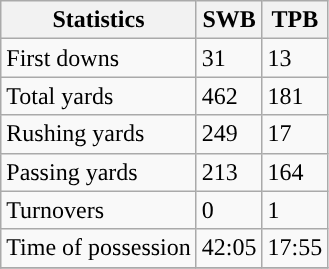<table class="wikitable" style="float: left;">
<tr>
<th>Statistics</th>
<th>SWB</th>
<th>TPB</th>
</tr>
<tr>
<td>First downs</td>
<td>31</td>
<td>13</td>
</tr>
<tr>
<td>Total yards</td>
<td>462</td>
<td>181</td>
</tr>
<tr>
<td>Rushing yards</td>
<td>249</td>
<td>17</td>
</tr>
<tr>
<td>Passing yards</td>
<td>213</td>
<td>164</td>
</tr>
<tr>
<td>Turnovers</td>
<td>0</td>
<td>1</td>
</tr>
<tr>
<td>Time of possession</td>
<td>42:05</td>
<td>17:55</td>
</tr>
<tr>
</tr>
</table>
